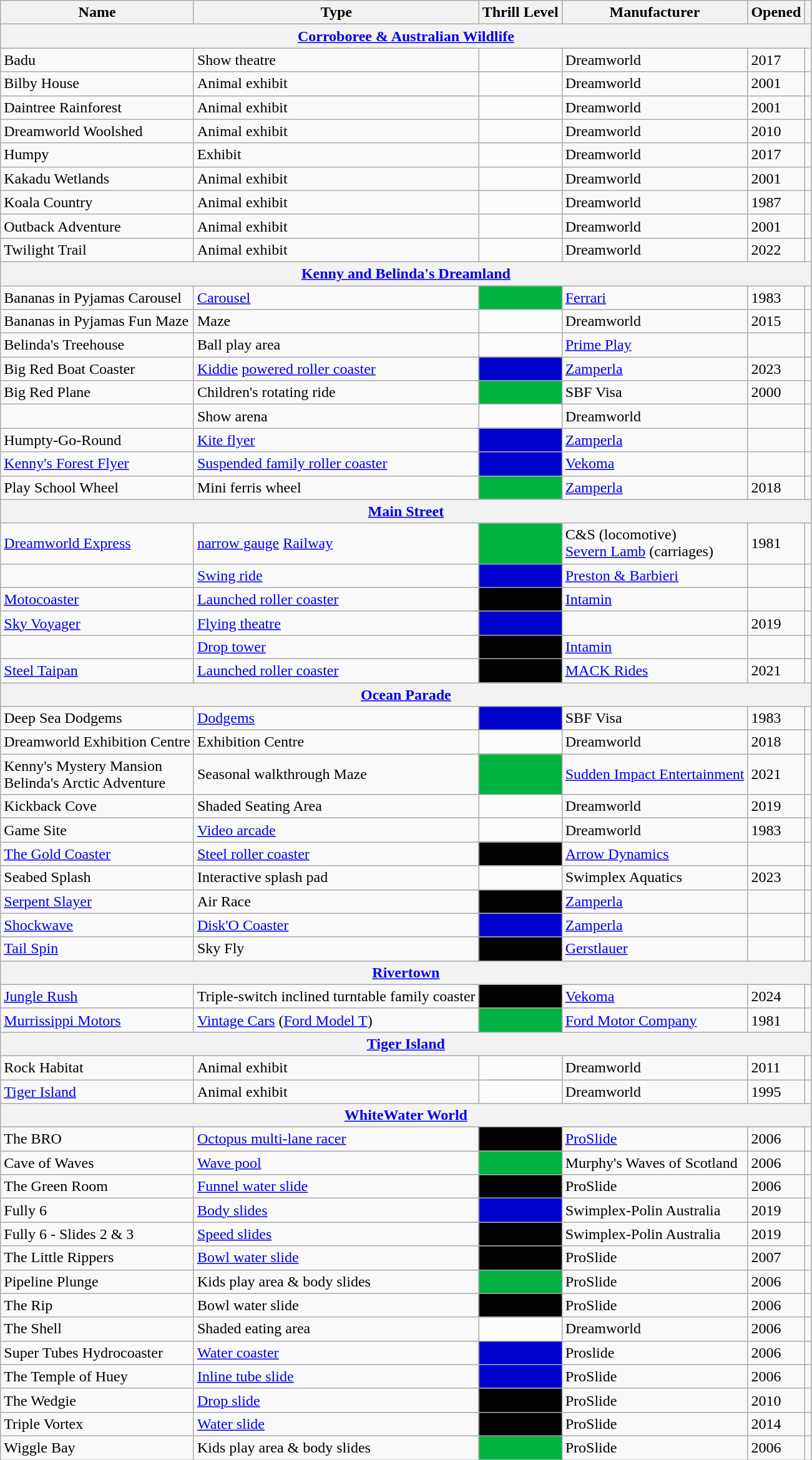<table class="wikitable sortable">
<tr>
<th>Name</th>
<th>Type</th>
<th>Thrill Level</th>
<th>Manufacturer</th>
<th>Opened</th>
<th></th>
</tr>
<tr>
<th colspan="6"><a href='#'>Corroboree & Australian Wildlife</a></th>
</tr>
<tr>
<td>Badu</td>
<td>Show theatre</td>
<td align="center" bgcolor="#FCFCFC"><strong></strong></td>
<td>Dreamworld</td>
<td>2017</td>
<td></td>
</tr>
<tr>
<td>Bilby House</td>
<td>Animal exhibit</td>
<td align="center" bgcolor="#FCFCFC"><strong></strong></td>
<td>Dreamworld</td>
<td>2001</td>
<td></td>
</tr>
<tr>
<td>Daintree Rainforest</td>
<td>Animal exhibit</td>
<td align="center" bgcolor="#FCFCFC"><strong></strong></td>
<td>Dreamworld</td>
<td>2001</td>
<td></td>
</tr>
<tr>
<td>Dreamworld Woolshed</td>
<td>Animal exhibit</td>
<td align="center" bgcolor="#FCFCFC"><strong></strong></td>
<td>Dreamworld</td>
<td>2010</td>
<td></td>
</tr>
<tr>
<td>Humpy</td>
<td>Exhibit</td>
<td align="center" bgcolor="#FCFCFC"><strong></strong></td>
<td>Dreamworld</td>
<td>2017</td>
<td></td>
</tr>
<tr>
<td>Kakadu Wetlands</td>
<td>Animal exhibit</td>
<td align="center" bgcolor="#FCFCFC"><strong></strong></td>
<td>Dreamworld</td>
<td>2001</td>
<td></td>
</tr>
<tr>
<td>Koala Country</td>
<td>Animal exhibit</td>
<td align="center" bgcolor="#FCFCFC"><strong></strong></td>
<td>Dreamworld</td>
<td>1987</td>
<td></td>
</tr>
<tr>
<td>Outback Adventure</td>
<td>Animal exhibit</td>
<td align="center" bgcolor="#FCFCFC"><strong></strong></td>
<td>Dreamworld</td>
<td>2001</td>
<td></td>
</tr>
<tr>
<td>Twilight Trail</td>
<td>Animal exhibit</td>
<td align="center" bgcolor="#FCFCFC"><strong></strong></td>
<td>Dreamworld</td>
<td>2022</td>
<td></td>
</tr>
<tr>
<th colspan="6"><a href='#'>Kenny and Belinda's Dreamland</a></th>
</tr>
<tr>
<td>Bananas in Pyjamas Carousel</td>
<td><a href='#'>Carousel</a></td>
<td align="center" bgcolor="#00B340"><strong></strong></td>
<td><a href='#'>Ferrari</a></td>
<td>1983</td>
<td></td>
</tr>
<tr>
<td>Bananas in Pyjamas Fun Maze</td>
<td>Maze</td>
<td align="center" bgcolor="#FCFCFC"><strong></strong></td>
<td>Dreamworld</td>
<td>2015</td>
<td></td>
</tr>
<tr>
<td>Belinda's Treehouse</td>
<td>Ball play area</td>
<td align="center" bgcolor="#FCFCFC"><strong></strong></td>
<td><a href='#'>Prime Play</a></td>
<td></td>
<td></td>
</tr>
<tr>
<td>Big Red Boat Coaster</td>
<td><a href='#'>Kiddie</a> <a href='#'>powered roller coaster</a></td>
<td align="center" bgcolor="#0001CC"><strong></strong></td>
<td><a href='#'>Zamperla</a></td>
<td>2023</td>
<td></td>
</tr>
<tr>
<td>Big Red Plane</td>
<td>Children's rotating ride</td>
<td align="center" bgcolor="#00B340"><strong></strong></td>
<td>SBF Visa</td>
<td>2000</td>
<td></td>
</tr>
<tr>
<td></td>
<td>Show arena</td>
<td align="center" bgcolor="#FCFCFC"><strong></strong></td>
<td>Dreamworld</td>
<td></td>
<td></td>
</tr>
<tr>
<td>Humpty-Go-Round</td>
<td><a href='#'>Kite flyer</a></td>
<td align="center" bgcolor="#0001CC"><strong></strong></td>
<td><a href='#'>Zamperla</a></td>
<td></td>
<td></td>
</tr>
<tr>
<td><a href='#'>Kenny's Forest Flyer</a></td>
<td><a href='#'>Suspended family roller coaster</a></td>
<td align="center" bgcolor="#0001CC"><strong></strong></td>
<td><a href='#'>Vekoma</a></td>
<td></td>
<td></td>
</tr>
<tr>
<td>Play School Wheel</td>
<td>Mini ferris wheel</td>
<td align="center" bgcolor="#00B340"><strong></strong></td>
<td><a href='#'>Zamperla</a></td>
<td>2018</td>
<td></td>
</tr>
<tr>
<th colspan="6"><a href='#'>Main Street</a></th>
</tr>
<tr>
<td><a href='#'>Dreamworld Express</a></td>
<td> <a href='#'>narrow gauge</a> <a href='#'>Railway</a></td>
<td align="center" bgcolor="#00B340"><strong></strong></td>
<td>C&S (locomotive)<br><a href='#'>Severn Lamb</a> (carriages)</td>
<td>1981</td>
<td></td>
</tr>
<tr>
<td></td>
<td><a href='#'>Swing ride</a></td>
<td align="center" bgcolor="#0001CC"><strong></strong></td>
<td><a href='#'>Preston & Barbieri</a></td>
<td></td>
<td></td>
</tr>
<tr>
<td><a href='#'>Motocoaster</a></td>
<td><a href='#'>Launched roller coaster</a></td>
<td align="center" bgcolor="#020202"><strong></strong></td>
<td><a href='#'>Intamin</a></td>
<td></td>
<td></td>
</tr>
<tr>
<td><a href='#'>Sky Voyager</a></td>
<td><a href='#'>Flying theatre</a></td>
<td align="center" bgcolor="#0001CC"><strong></strong></td>
<td></td>
<td>2019</td>
<td></td>
</tr>
<tr>
<td></td>
<td><a href='#'>Drop tower</a></td>
<td align="center" bgcolor="#020202"><strong></strong></td>
<td><a href='#'>Intamin</a></td>
<td></td>
<td></td>
</tr>
<tr>
<td><a href='#'>Steel Taipan</a></td>
<td><a href='#'>Launched roller coaster</a></td>
<td align="center" bgcolor="#020202"><strong></strong></td>
<td><a href='#'>MACK Rides</a></td>
<td>2021</td>
<td></td>
</tr>
<tr>
<th colspan="6"><a href='#'>Ocean Parade</a></th>
</tr>
<tr>
<td>Deep Sea Dodgems</td>
<td><a href='#'>Dodgems</a></td>
<td align="center" bgcolor="#0001CC"><strong></strong></td>
<td>SBF Visa</td>
<td>1983</td>
<td></td>
</tr>
<tr>
<td>Dreamworld Exhibition Centre</td>
<td>Exhibition Centre</td>
<td align="center" bgcolor="#FCFCFC"><strong></strong></td>
<td>Dreamworld</td>
<td>2018</td>
<td></td>
</tr>
<tr>
<td>Kenny's Mystery Mansion<br>Belinda's Arctic Adventure</td>
<td>Seasonal walkthrough Maze</td>
<td align="center" bgcolor="#00B340"><strong></strong></td>
<td><a href='#'>Sudden Impact Entertainment</a></td>
<td>2021</td>
<td></td>
</tr>
<tr>
<td>Kickback Cove</td>
<td>Shaded Seating Area</td>
<td align="center" bgcolor="#FCFCFC"><strong></strong></td>
<td>Dreamworld</td>
<td>2019</td>
<td></td>
</tr>
<tr>
<td>Game Site</td>
<td><a href='#'>Video arcade</a></td>
<td align="center" bgcolor="#FCFCFC"><strong></strong></td>
<td>Dreamworld</td>
<td>1983</td>
<td></td>
</tr>
<tr>
<td><a href='#'>The Gold Coaster</a></td>
<td><a href='#'>Steel roller coaster</a></td>
<td align="center" bgcolor="#020202"><strong></strong></td>
<td><a href='#'>Arrow Dynamics</a></td>
<td></td>
<td></td>
</tr>
<tr>
<td>Seabed Splash</td>
<td>Interactive splash pad</td>
<td align="center" bgcolor="#FCFCFC"><strong></strong></td>
<td>Swimplex Aquatics</td>
<td>2023</td>
<td></td>
</tr>
<tr>
<td><a href='#'>Serpent Slayer</a></td>
<td>Air Race</td>
<td align="center" bgcolor="#020202"><strong></strong></td>
<td><a href='#'>Zamperla</a></td>
<td></td>
<td></td>
</tr>
<tr>
<td><a href='#'>Shockwave</a></td>
<td><a href='#'>Disk'O Coaster</a></td>
<td align="center" bgcolor="#0001CC"><strong></strong></td>
<td><a href='#'>Zamperla</a></td>
<td></td>
<td></td>
</tr>
<tr>
<td><a href='#'>Tail Spin</a></td>
<td>Sky Fly</td>
<td align="center" bgcolor="#020202"><strong></strong></td>
<td><a href='#'>Gerstlauer</a></td>
<td></td>
<td></td>
</tr>
<tr>
<th colspan="6"><a href='#'>Rivertown</a></th>
</tr>
<tr>
<td><a href='#'>Jungle Rush</a></td>
<td>Triple-switch inclined turntable family coaster</td>
<td align="center" bgcolor="#020202"><strong></strong></td>
<td><a href='#'>Vekoma</a></td>
<td>2024</td>
<td></td>
</tr>
<tr>
<td><a href='#'>Murrissippi Motors</a></td>
<td><a href='#'>Vintage Cars</a> (<a href='#'>Ford Model T</a>)</td>
<td align="center" bgcolor="#00B340"><strong></strong></td>
<td><a href='#'>Ford Motor Company</a></td>
<td>1981</td>
<td></td>
</tr>
<tr>
<th colspan="6"><a href='#'>Tiger Island</a></th>
</tr>
<tr>
<td>Rock Habitat</td>
<td>Animal exhibit</td>
<td align="center" bgcolor="#FCFCFC"><strong></strong></td>
<td>Dreamworld</td>
<td>2011</td>
<td></td>
</tr>
<tr>
<td><a href='#'>Tiger Island</a></td>
<td>Animal exhibit</td>
<td align="center" bgcolor="#FCFCFC"><strong></strong></td>
<td>Dreamworld</td>
<td>1995</td>
<td></td>
</tr>
<tr>
<th colspan="6"><a href='#'>WhiteWater World</a></th>
</tr>
<tr>
<td>The BRO</td>
<td><a href='#'>Octopus multi-lane racer</a></td>
<td align="center" bgcolor="#020202"><strong></strong></td>
<td><a href='#'>ProSlide</a></td>
<td>2006</td>
<td></td>
</tr>
<tr>
<td>Cave of Waves</td>
<td><a href='#'>Wave pool</a></td>
<td align="center" bgcolor="#00B340"><strong></strong></td>
<td>Murphy's Waves of Scotland</td>
<td>2006</td>
<td></td>
</tr>
<tr>
<td>The Green Room</td>
<td><a href='#'>Funnel water slide</a></td>
<td align="center" bgcolor="#020202"><strong></strong></td>
<td>ProSlide</td>
<td>2006</td>
<td></td>
</tr>
<tr>
<td>Fully 6</td>
<td><a href='#'>Body slides</a></td>
<td align="center" bgcolor="#0001CC"><strong></strong></td>
<td>Swimplex-Polin Australia</td>
<td>2019</td>
<td></td>
</tr>
<tr>
<td>Fully 6 - Slides 2 & 3</td>
<td><a href='#'>Speed slides</a></td>
<td align="center" bgcolor="#020202"><strong></strong></td>
<td>Swimplex-Polin Australia</td>
<td>2019</td>
<td></td>
</tr>
<tr>
<td>The Little Rippers</td>
<td><a href='#'>Bowl water slide</a></td>
<td align="center" bgcolor="#020202"><strong></strong></td>
<td>ProSlide</td>
<td>2007</td>
<td></td>
</tr>
<tr>
<td>Pipeline Plunge</td>
<td>Kids play area & body slides</td>
<td align="center" bgcolor="#00B340"><strong></strong></td>
<td>ProSlide</td>
<td>2006</td>
<td></td>
</tr>
<tr>
<td>The Rip</td>
<td>Bowl water slide</td>
<td align="center" bgcolor="#020202"><strong></strong></td>
<td>ProSlide</td>
<td>2006</td>
<td></td>
</tr>
<tr>
<td>The Shell</td>
<td>Shaded eating area</td>
<td align="center" bgcolor="#FCFCFC"><strong></strong></td>
<td>Dreamworld</td>
<td>2006</td>
<td></td>
</tr>
<tr>
<td>Super Tubes Hydrocoaster</td>
<td><a href='#'>Water coaster</a></td>
<td align="center" bgcolor="#0001CC"><strong></strong></td>
<td>Proslide</td>
<td>2006</td>
<td></td>
</tr>
<tr>
<td>The Temple of Huey</td>
<td><a href='#'>Inline tube slide</a></td>
<td align="center" bgcolor="#0001CC"><strong></strong></td>
<td>ProSlide</td>
<td>2006</td>
<td></td>
</tr>
<tr>
<td>The Wedgie</td>
<td><a href='#'>Drop slide</a></td>
<td align="center" bgcolor="#020202"><strong></strong></td>
<td>ProSlide</td>
<td>2010</td>
<td></td>
</tr>
<tr>
<td>Triple Vortex</td>
<td><a href='#'>Water slide</a></td>
<td align="center" bgcolor="#020202"><strong></strong></td>
<td>ProSlide</td>
<td>2014</td>
<td></td>
</tr>
<tr>
<td>Wiggle Bay</td>
<td>Kids play area & body slides</td>
<td align="center" bgcolor="#00B340"><strong></strong></td>
<td>ProSlide</td>
<td>2006</td>
<td></td>
</tr>
</table>
